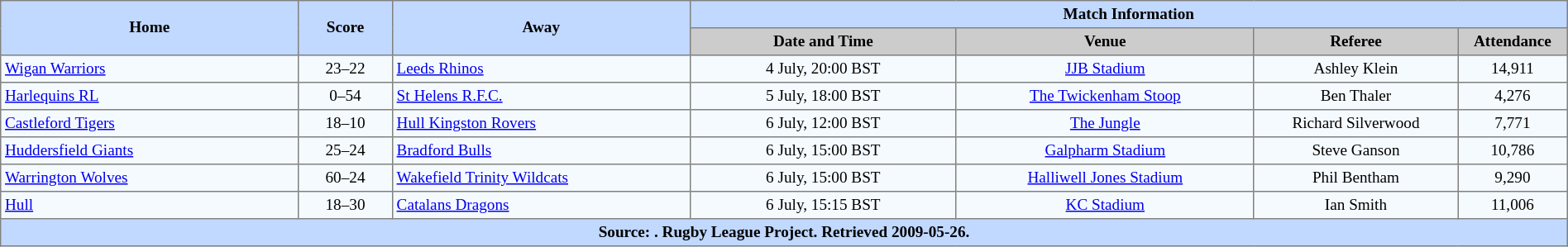<table border="1" cellpadding="3" cellspacing="0" style="border-collapse:collapse; font-size:80%; text-align:center; width:100%;">
<tr style="background:#c1d8ff;">
<th rowspan="2" style="width:19%;">Home</th>
<th rowspan="2" style="width:6%;">Score</th>
<th rowspan="2" style="width:19%;">Away</th>
<th colspan=6>Match Information</th>
</tr>
<tr style="background:#ccc;">
<th width=17%>Date and Time</th>
<th width=19%>Venue</th>
<th width=13%>Referee</th>
<th width=7%>Attendance</th>
</tr>
<tr style="background:#f5faff;">
<td align=left> <a href='#'>Wigan Warriors</a></td>
<td>23–22</td>
<td align=left> <a href='#'>Leeds Rhinos</a></td>
<td>4 July, 20:00 BST</td>
<td><a href='#'>JJB Stadium</a></td>
<td>Ashley Klein</td>
<td>14,911</td>
</tr>
<tr style="background:#f5faff;">
<td align=left> <a href='#'>Harlequins RL</a></td>
<td>0–54</td>
<td align=left> <a href='#'>St Helens R.F.C.</a></td>
<td>5 July, 18:00 BST</td>
<td><a href='#'>The Twickenham Stoop</a></td>
<td>Ben Thaler</td>
<td>4,276</td>
</tr>
<tr style="background:#f5faff;">
<td align=left> <a href='#'>Castleford Tigers</a></td>
<td>18–10</td>
<td align=left> <a href='#'>Hull Kingston Rovers</a></td>
<td>6 July, 12:00 BST</td>
<td><a href='#'>The Jungle</a></td>
<td>Richard Silverwood</td>
<td>7,771</td>
</tr>
<tr style="background:#f5faff;">
<td align=left> <a href='#'>Huddersfield Giants</a></td>
<td>25–24</td>
<td align=left> <a href='#'>Bradford Bulls</a></td>
<td>6 July, 15:00 BST</td>
<td><a href='#'>Galpharm Stadium</a></td>
<td>Steve Ganson</td>
<td>10,786</td>
</tr>
<tr style="background:#f5faff;">
<td align=left> <a href='#'>Warrington Wolves</a></td>
<td>60–24</td>
<td align=left> <a href='#'>Wakefield Trinity Wildcats</a></td>
<td>6 July, 15:00 BST</td>
<td><a href='#'>Halliwell Jones Stadium</a></td>
<td>Phil Bentham</td>
<td>9,290</td>
</tr>
<tr style="background:#f5faff;">
<td align=left> <a href='#'>Hull</a></td>
<td>18–30</td>
<td align=left> <a href='#'>Catalans Dragons</a></td>
<td>6 July, 15:15 BST</td>
<td><a href='#'>KC Stadium</a></td>
<td>Ian Smith</td>
<td>11,006</td>
</tr>
<tr style="background:#c1d8ff;">
<th colspan=10>Source: . Rugby League Project. Retrieved 2009-05-26.</th>
</tr>
</table>
